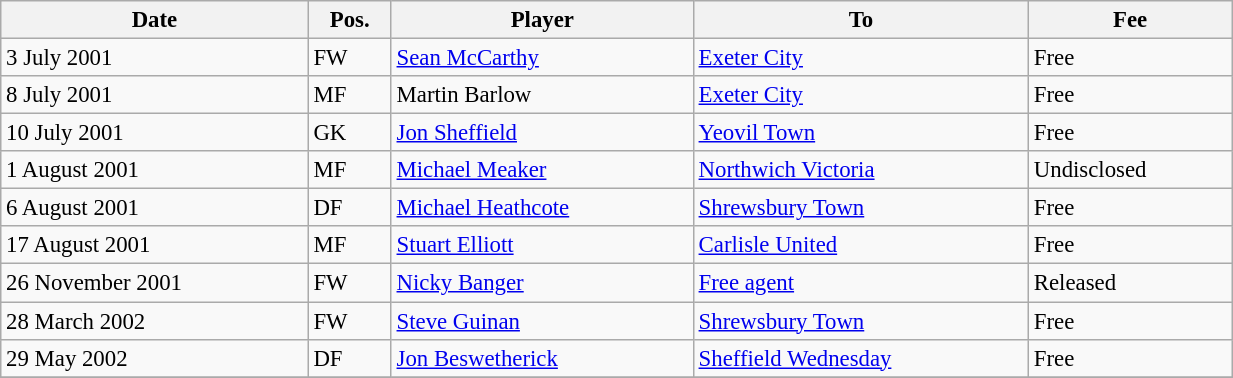<table class="wikitable" style="text-align:center; font-size:95%;width:65%; text-align:left">
<tr>
<th>Date</th>
<th>Pos.</th>
<th>Player</th>
<th>To</th>
<th>Fee</th>
</tr>
<tr>
<td>3 July 2001</td>
<td>FW</td>
<td> <a href='#'>Sean McCarthy</a></td>
<td><a href='#'>Exeter City</a></td>
<td>Free</td>
</tr>
<tr>
<td>8 July 2001</td>
<td>MF</td>
<td> Martin Barlow</td>
<td><a href='#'>Exeter City</a></td>
<td>Free</td>
</tr>
<tr>
<td>10 July 2001</td>
<td>GK</td>
<td> <a href='#'>Jon Sheffield</a></td>
<td><a href='#'>Yeovil Town</a></td>
<td>Free</td>
</tr>
<tr>
<td>1 August 2001</td>
<td>MF</td>
<td> <a href='#'>Michael Meaker</a></td>
<td><a href='#'>Northwich Victoria</a></td>
<td>Undisclosed</td>
</tr>
<tr>
<td>6 August 2001</td>
<td>DF</td>
<td> <a href='#'>Michael Heathcote</a></td>
<td><a href='#'>Shrewsbury Town</a></td>
<td>Free</td>
</tr>
<tr>
<td>17 August 2001</td>
<td>MF</td>
<td> <a href='#'>Stuart Elliott</a></td>
<td><a href='#'>Carlisle United</a></td>
<td>Free</td>
</tr>
<tr>
<td>26 November 2001</td>
<td>FW</td>
<td> <a href='#'>Nicky Banger</a></td>
<td><a href='#'>Free agent</a></td>
<td>Released</td>
</tr>
<tr>
<td>28 March 2002</td>
<td>FW</td>
<td> <a href='#'>Steve Guinan</a></td>
<td><a href='#'>Shrewsbury Town</a></td>
<td>Free</td>
</tr>
<tr>
<td>29 May 2002</td>
<td>DF</td>
<td> <a href='#'>Jon Beswetherick</a></td>
<td><a href='#'>Sheffield Wednesday</a></td>
<td>Free</td>
</tr>
<tr>
</tr>
</table>
